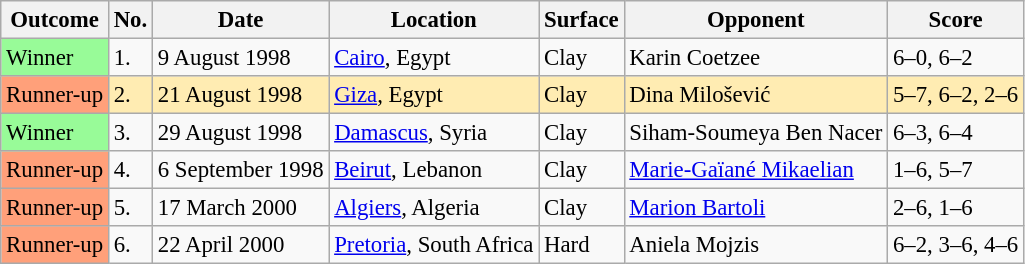<table class="sortable wikitable" style=font-size:95%>
<tr>
<th>Outcome</th>
<th>No.</th>
<th>Date</th>
<th>Location</th>
<th>Surface</th>
<th>Opponent</th>
<th>Score</th>
</tr>
<tr>
<td bgcolor="98FB98">Winner</td>
<td>1.</td>
<td>9 August 1998</td>
<td><a href='#'>Cairo</a>, Egypt</td>
<td>Clay</td>
<td> Karin Coetzee</td>
<td>6–0, 6–2</td>
</tr>
<tr bgcolor=#ffecb2>
<td style="background:#ffa07a;">Runner-up</td>
<td>2.</td>
<td>21 August 1998</td>
<td><a href='#'>Giza</a>, Egypt</td>
<td>Clay</td>
<td> Dina Milošević</td>
<td>5–7, 6–2, 2–6</td>
</tr>
<tr>
<td bgcolor="98FB98">Winner</td>
<td>3.</td>
<td>29 August 1998</td>
<td><a href='#'>Damascus</a>, Syria</td>
<td>Clay</td>
<td> Siham-Soumeya Ben Nacer</td>
<td>6–3, 6–4</td>
</tr>
<tr>
<td style="background:#ffa07a;">Runner-up</td>
<td>4.</td>
<td>6 September 1998</td>
<td><a href='#'>Beirut</a>, Lebanon</td>
<td>Clay</td>
<td> <a href='#'>Marie-Gaïané Mikaelian</a></td>
<td>1–6, 5–7</td>
</tr>
<tr>
<td style="background:#ffa07a;">Runner-up</td>
<td>5.</td>
<td>17 March 2000</td>
<td><a href='#'>Algiers</a>, Algeria</td>
<td>Clay</td>
<td> <a href='#'>Marion Bartoli</a></td>
<td>2–6, 1–6</td>
</tr>
<tr>
<td style="background:#ffa07a;">Runner-up</td>
<td>6.</td>
<td>22 April 2000</td>
<td><a href='#'>Pretoria</a>, South Africa</td>
<td>Hard</td>
<td> Aniela Mojzis</td>
<td>6–2, 3–6, 4–6</td>
</tr>
</table>
